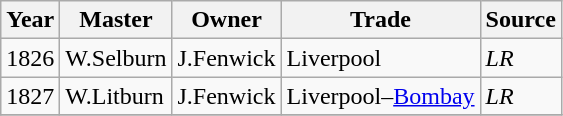<table class=" wikitable">
<tr>
<th>Year</th>
<th>Master</th>
<th>Owner</th>
<th>Trade</th>
<th>Source</th>
</tr>
<tr>
<td>1826</td>
<td>W.Selburn</td>
<td>J.Fenwick</td>
<td>Liverpool</td>
<td><em>LR</em></td>
</tr>
<tr>
<td>1827</td>
<td>W.Litburn</td>
<td>J.Fenwick</td>
<td>Liverpool–<a href='#'>Bombay</a></td>
<td><em>LR</em></td>
</tr>
<tr>
</tr>
</table>
